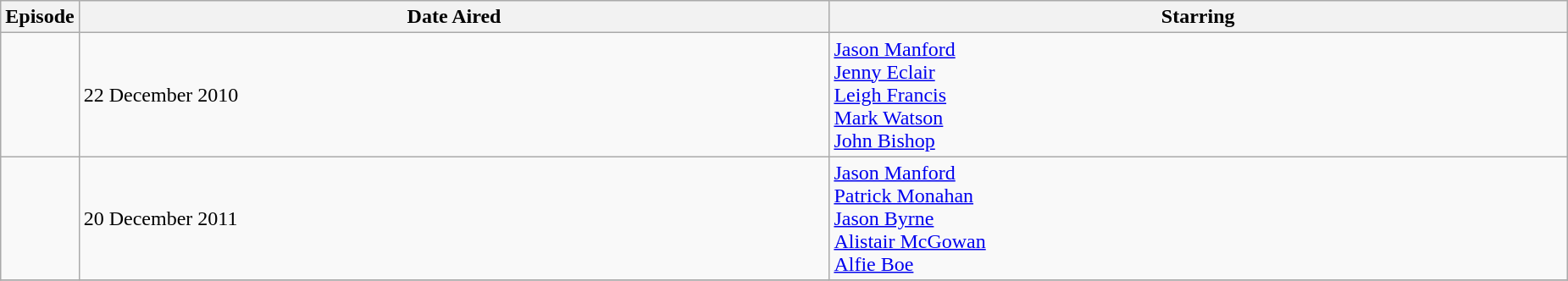<table class="wikitable">
<tr>
<th width="5%">Episode</th>
<th>Date Aired</th>
<th>Starring</th>
</tr>
<tr>
<td></td>
<td>22 December 2010</td>
<td><a href='#'>Jason Manford</a><br><a href='#'>Jenny Eclair</a><br><a href='#'>Leigh Francis</a><br><a href='#'>Mark Watson</a><br><a href='#'>John Bishop</a></td>
</tr>
<tr>
<td></td>
<td>20 December 2011</td>
<td><a href='#'>Jason Manford</a><br><a href='#'>Patrick Monahan</a><br><a href='#'>Jason Byrne</a><br> <a href='#'>Alistair McGowan</a><br><a href='#'>Alfie Boe</a></td>
</tr>
<tr>
</tr>
</table>
